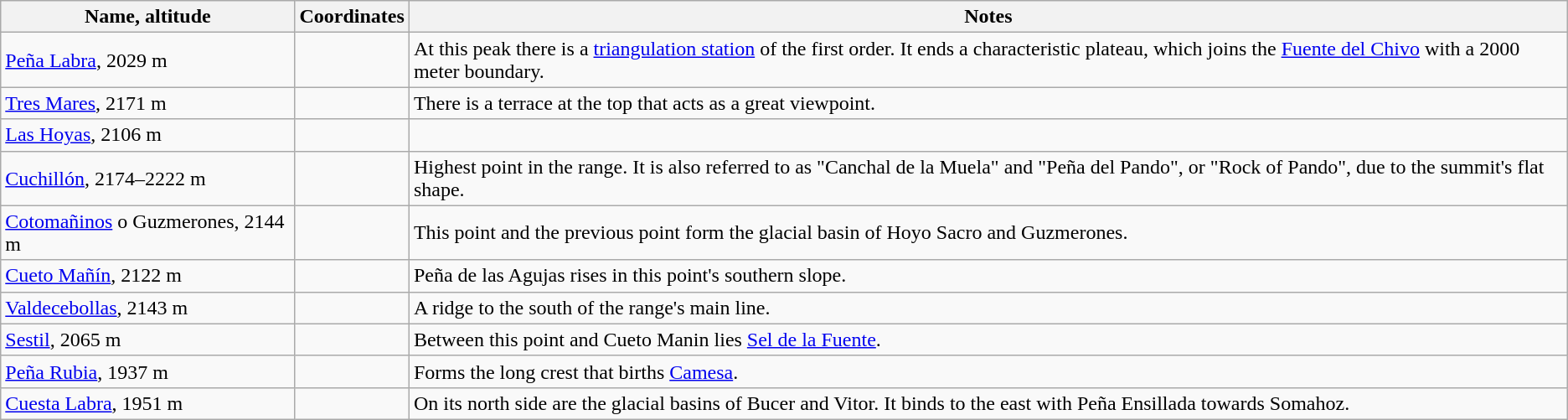<table class="wikitable">
<tr>
<th>Name, altitude</th>
<th>Coordinates</th>
<th>Notes</th>
</tr>
<tr>
<td><a href='#'>Peña Labra</a>, 2029 m</td>
<td></td>
<td>At this peak there is a <a href='#'>triangulation station</a> of the first order. It ends a characteristic plateau, which joins the <a href='#'>Fuente del Chivo</a> with a 2000 meter boundary.</td>
</tr>
<tr>
<td><a href='#'>Tres Mares</a>, 2171 m</td>
<td></td>
<td>There is a terrace at the top that acts as a great viewpoint.</td>
</tr>
<tr>
<td><a href='#'>Las Hoyas</a>, 2106 m</td>
<td></td>
<td></td>
</tr>
<tr>
<td><a href='#'>Cuchillón</a>, 2174–2222 m</td>
<td></td>
<td>Highest point in the range. It is also referred to as "Canchal de la Muela" and "Peña del Pando", or "Rock of Pando", due to the summit's flat shape.</td>
</tr>
<tr>
<td><a href='#'>Cotomañinos</a> o Guzmerones, 2144 m</td>
<td></td>
<td>This point and the previous point form the glacial basin of Hoyo Sacro and Guzmerones.</td>
</tr>
<tr>
<td><a href='#'>Cueto Mañín</a>, 2122 m</td>
<td></td>
<td>Peña de las Agujas rises in this point's southern slope.</td>
</tr>
<tr>
<td><a href='#'>Valdecebollas</a>, 2143 m</td>
<td></td>
<td>A ridge to the south of the range's main line.</td>
</tr>
<tr>
<td><a href='#'>Sestil</a>, 2065 m</td>
<td></td>
<td>Between this point and Cueto Manin lies <a href='#'>Sel de la Fuente</a>.</td>
</tr>
<tr>
<td><a href='#'>Peña Rubia</a>, 1937 m</td>
<td></td>
<td>Forms the long crest that births <a href='#'>Camesa</a>.</td>
</tr>
<tr>
<td><a href='#'>Cuesta Labra</a>, 1951 m</td>
<td></td>
<td>On its north side are the glacial basins of Bucer and Vitor. It binds to the east with Peña Ensillada towards Somahoz.</td>
</tr>
</table>
